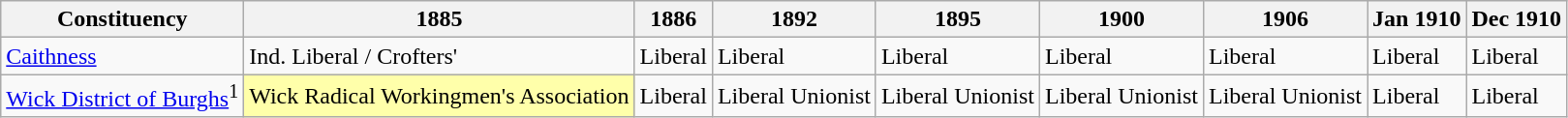<table class="wikitable">
<tr>
<th>Constituency</th>
<th>1885</th>
<th>1886</th>
<th>1892</th>
<th>1895</th>
<th>1900</th>
<th>1906</th>
<th>Jan 1910</th>
<th>Dec 1910</th>
</tr>
<tr>
<td><a href='#'>Caithness</a></td>
<td bgcolor=>Ind. Liberal / Crofters'</td>
<td bgcolor=>Liberal</td>
<td bgcolor=>Liberal</td>
<td bgcolor=>Liberal</td>
<td bgcolor=>Liberal</td>
<td bgcolor=>Liberal</td>
<td bgcolor=>Liberal</td>
<td bgcolor=>Liberal</td>
</tr>
<tr>
<td><a href='#'>Wick District of Burghs</a><sup>1</sup></td>
<td bgcolor=#FFFFAA>Wick Radical Workingmen's Association</td>
<td bgcolor=>Liberal</td>
<td bgcolor=>Liberal Unionist</td>
<td bgcolor=>Liberal Unionist</td>
<td bgcolor=>Liberal Unionist</td>
<td bgcolor=>Liberal Unionist</td>
<td bgcolor=>Liberal</td>
<td bgcolor=>Liberal</td>
</tr>
</table>
